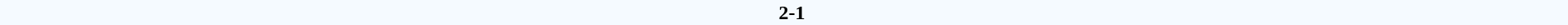<table style="width: 100%; background:#F5FAFF;" cellspacing="0">
<tr>
<td align=center rowspan=3 width=20%></td>
</tr>
<tr>
<td width=24% align=right></td>
<td align=center width=13%><strong>2-1</strong></td>
<td width=24%></td>
<td style=font-size:85% rowspan=3 align=center></td>
</tr>
</table>
